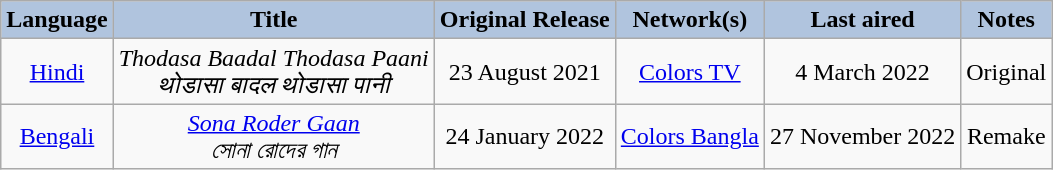<table class="wikitable sortable" style="text-align:center;">
<tr>
<th style="background:LightSteelBlue;">Language</th>
<th style="background:LightSteelBlue;">Title</th>
<th style="background:LightSteelBlue;">Original Release</th>
<th style="background:LightSteelBlue;">Network(s)</th>
<th style="background:LightSteelBlue;">Last aired</th>
<th style="background:LightSteelBlue;">Notes</th>
</tr>
<tr>
<td><a href='#'>Hindi</a></td>
<td><em>Thodasa Baadal Thodasa Paani</em> <br> <em>थोडासा बादल थोडासा पानी</em></td>
<td>23 August 2021</td>
<td><a href='#'>Colors TV</a></td>
<td>4 March 2022</td>
<td>Original</td>
</tr>
<tr>
<td><a href='#'>Bengali</a></td>
<td><em><a href='#'>Sona Roder Gaan</a></em> <br> <em>সোনা রোদের গান</em></td>
<td>24 January 2022</td>
<td><a href='#'>Colors Bangla</a></td>
<td>27 November 2022</td>
<td>Remake</td>
</tr>
</table>
